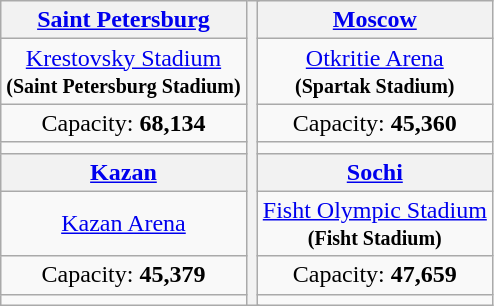<table class="wikitable" style="text-align:center">
<tr>
<th><a href='#'>Saint Petersburg</a></th>
<th rowspan=8 colspan=2></th>
<th><a href='#'>Moscow</a></th>
</tr>
<tr>
<td><a href='#'>Krestovsky Stadium</a><br><strong><small>(Saint Petersburg Stadium)</small></strong></td>
<td><a href='#'>Otkritie Arena</a><br><strong><small>(Spartak Stadium)</small></strong></td>
</tr>
<tr>
<td>Capacity: <strong>68,134</strong></td>
<td>Capacity: <strong>45,360</strong></td>
</tr>
<tr>
<td></td>
<td></td>
</tr>
<tr>
<th><a href='#'>Kazan</a></th>
<th><a href='#'>Sochi</a></th>
</tr>
<tr>
<td><a href='#'>Kazan Arena</a></td>
<td><a href='#'>Fisht Olympic Stadium</a><br><strong><small>(Fisht Stadium)</small></strong></td>
</tr>
<tr>
<td>Capacity: <strong>45,379</strong></td>
<td>Capacity: <strong>47,659</strong></td>
</tr>
<tr>
<td></td>
<td></td>
</tr>
</table>
